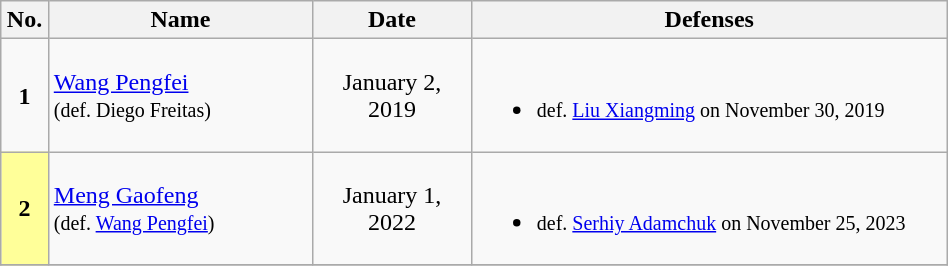<table class="wikitable" width=50%>
<tr>
<th style= width:1%;">No.</th>
<th width=25%>Name</th>
<th width=15%>Date</th>
<th width=45%>Defenses</th>
</tr>
<tr>
<td align=center><strong>1</strong></td>
<td align=left> <a href='#'>Wang Pengfei</a> <br><small>(def. Diego Freitas)</small></td>
<td align=center>January 2, 2019</td>
<td><br><ul><li><small>def. <a href='#'>Liu Xiangming</a> on November 30, 2019</small></li></ul></td>
</tr>
<tr>
<td align=center bgcolor="#FFFF99"><strong>2</strong></td>
<td align=left> <a href='#'>Meng Gaofeng</a> <br><small>(def. <a href='#'>Wang Pengfei</a>)</small></td>
<td align=center>January 1, 2022</td>
<td><br><ul><li><small>def. <a href='#'>Serhiy Adamchuk</a> on November 25, 2023</small></li></ul></td>
</tr>
<tr>
</tr>
</table>
